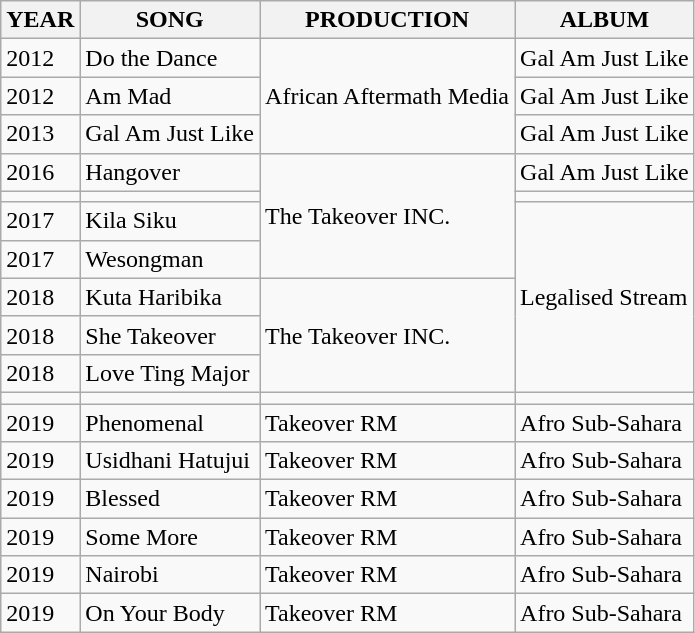<table class="wikitable">
<tr>
<th>YEAR</th>
<th>SONG</th>
<th>PRODUCTION</th>
<th>ALBUM</th>
</tr>
<tr>
<td>2012</td>
<td>Do the Dance</td>
<td rowspan="3">African Aftermath Media</td>
<td>Gal Am Just Like</td>
</tr>
<tr>
<td>2012</td>
<td>Am Mad</td>
<td>Gal Am Just Like</td>
</tr>
<tr>
<td>2013</td>
<td>Gal Am Just Like</td>
<td>Gal Am Just Like</td>
</tr>
<tr>
<td>2016</td>
<td>Hangover</td>
<td rowspan="4">The Takeover INC.</td>
<td>Gal Am Just Like</td>
</tr>
<tr>
<td></td>
<td></td>
<td></td>
</tr>
<tr>
<td>2017</td>
<td>Kila Siku</td>
<td rowspan="5">Legalised  Stream</td>
</tr>
<tr>
<td>2017</td>
<td>Wesongman</td>
</tr>
<tr>
<td>2018</td>
<td>Kuta Haribika</td>
<td rowspan="3">The Takeover INC.</td>
</tr>
<tr>
<td>2018</td>
<td>She Takeover</td>
</tr>
<tr>
<td>2018</td>
<td>Love Ting Major</td>
</tr>
<tr>
<td></td>
<td></td>
<td></td>
<td></td>
</tr>
<tr>
<td>2019</td>
<td>Phenomenal</td>
<td>Takeover RM</td>
<td>Afro Sub-Sahara</td>
</tr>
<tr>
<td>2019</td>
<td>Usidhani  Hatujui</td>
<td>Takeover RM</td>
<td>Afro Sub-Sahara</td>
</tr>
<tr>
<td>2019</td>
<td>Blessed</td>
<td>Takeover RM</td>
<td>Afro Sub-Sahara</td>
</tr>
<tr>
<td>2019</td>
<td>Some More</td>
<td>Takeover RM</td>
<td>Afro Sub-Sahara</td>
</tr>
<tr>
<td>2019</td>
<td>Nairobi</td>
<td>Takeover RM</td>
<td>Afro Sub-Sahara</td>
</tr>
<tr>
<td>2019</td>
<td>On Your Body</td>
<td>Takeover RM</td>
<td>Afro Sub-Sahara</td>
</tr>
</table>
